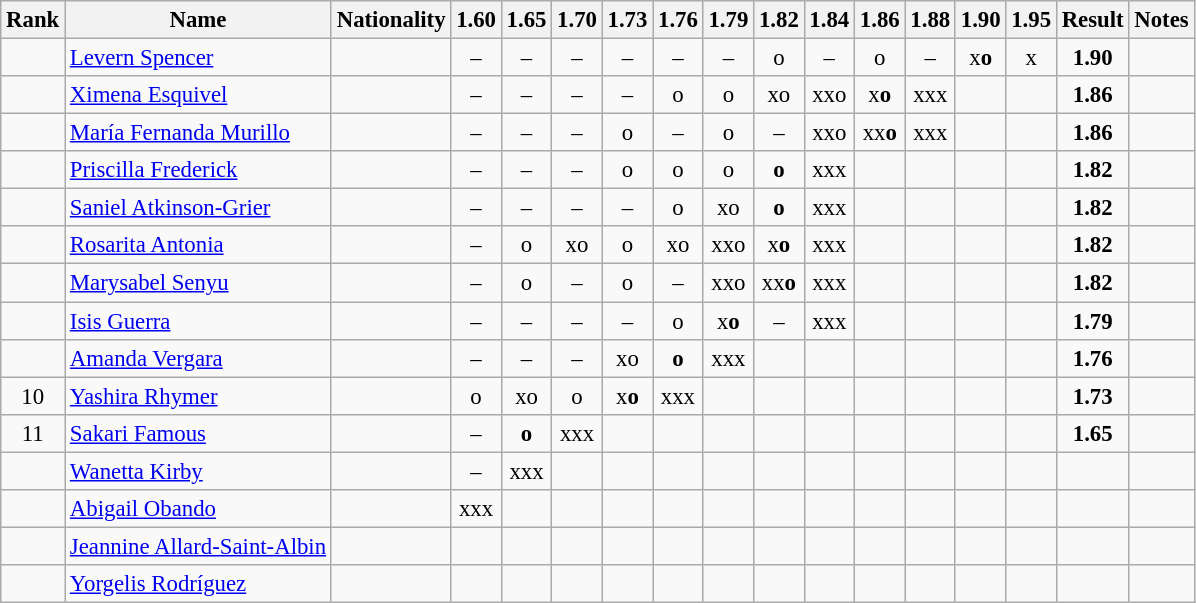<table class="wikitable sortable" style="text-align:center;font-size:95%">
<tr>
<th>Rank</th>
<th>Name</th>
<th>Nationality</th>
<th>1.60</th>
<th>1.65</th>
<th>1.70</th>
<th>1.73</th>
<th>1.76</th>
<th>1.79</th>
<th>1.82</th>
<th>1.84</th>
<th>1.86</th>
<th>1.88</th>
<th>1.90</th>
<th>1.95</th>
<th>Result</th>
<th>Notes</th>
</tr>
<tr>
<td></td>
<td align=left><a href='#'>Levern Spencer</a></td>
<td align=left></td>
<td>–</td>
<td>–</td>
<td>–</td>
<td>–</td>
<td>–</td>
<td>–</td>
<td>o</td>
<td>–</td>
<td>o</td>
<td>–</td>
<td>x<strong>o</strong></td>
<td>x</td>
<td><strong>1.90</strong></td>
<td></td>
</tr>
<tr>
<td></td>
<td align=left><a href='#'>Ximena Esquivel</a></td>
<td align=left></td>
<td>–</td>
<td>–</td>
<td>–</td>
<td>–</td>
<td>o</td>
<td>o</td>
<td>xo</td>
<td>xxo</td>
<td>x<strong>o</strong></td>
<td>xxx</td>
<td></td>
<td></td>
<td><strong>1.86</strong></td>
<td></td>
</tr>
<tr>
<td></td>
<td align=left><a href='#'>María Fernanda Murillo</a></td>
<td align=left></td>
<td>–</td>
<td>–</td>
<td>–</td>
<td>o</td>
<td>–</td>
<td>o</td>
<td>–</td>
<td>xxo</td>
<td>xx<strong>o</strong></td>
<td>xxx</td>
<td></td>
<td></td>
<td><strong>1.86</strong></td>
<td></td>
</tr>
<tr>
<td></td>
<td align=left><a href='#'>Priscilla Frederick</a></td>
<td align=left></td>
<td>–</td>
<td>–</td>
<td>–</td>
<td>o</td>
<td>o</td>
<td>o</td>
<td><strong>o</strong></td>
<td>xxx</td>
<td></td>
<td></td>
<td></td>
<td></td>
<td><strong>1.82</strong></td>
<td></td>
</tr>
<tr>
<td></td>
<td align=left><a href='#'>Saniel Atkinson-Grier</a></td>
<td align=left></td>
<td>–</td>
<td>–</td>
<td>–</td>
<td>–</td>
<td>o</td>
<td>xo</td>
<td><strong>o</strong></td>
<td>xxx</td>
<td></td>
<td></td>
<td></td>
<td></td>
<td><strong>1.82</strong></td>
<td></td>
</tr>
<tr>
<td></td>
<td align=left><a href='#'>Rosarita Antonia</a></td>
<td align=left></td>
<td>–</td>
<td>o</td>
<td>xo</td>
<td>o</td>
<td>xo</td>
<td>xxo</td>
<td>x<strong>o</strong></td>
<td>xxx</td>
<td></td>
<td></td>
<td></td>
<td></td>
<td><strong>1.82</strong></td>
<td><strong></strong></td>
</tr>
<tr>
<td></td>
<td align=left><a href='#'>Marysabel Senyu</a></td>
<td align=left></td>
<td>–</td>
<td>o</td>
<td>–</td>
<td>o</td>
<td>–</td>
<td>xxo</td>
<td>xx<strong>o</strong></td>
<td>xxx</td>
<td></td>
<td></td>
<td></td>
<td></td>
<td><strong>1.82</strong></td>
<td><strong></strong></td>
</tr>
<tr>
<td></td>
<td align=left><a href='#'>Isis Guerra</a></td>
<td align=left></td>
<td>–</td>
<td>–</td>
<td>–</td>
<td>–</td>
<td>o</td>
<td>x<strong>o</strong></td>
<td>–</td>
<td>xxx</td>
<td></td>
<td></td>
<td></td>
<td></td>
<td><strong>1.79</strong></td>
<td></td>
</tr>
<tr>
<td></td>
<td align=left><a href='#'>Amanda Vergara</a></td>
<td align=left></td>
<td>–</td>
<td>–</td>
<td>–</td>
<td>xo</td>
<td><strong>o</strong></td>
<td>xxx</td>
<td></td>
<td></td>
<td></td>
<td></td>
<td></td>
<td></td>
<td><strong>1.76</strong></td>
<td></td>
</tr>
<tr>
<td>10</td>
<td align=left><a href='#'>Yashira Rhymer</a></td>
<td align=left></td>
<td>o</td>
<td>xo</td>
<td>o</td>
<td>x<strong>o</strong></td>
<td>xxx</td>
<td></td>
<td></td>
<td></td>
<td></td>
<td></td>
<td></td>
<td></td>
<td><strong>1.73</strong></td>
<td></td>
</tr>
<tr>
<td>11</td>
<td align=left><a href='#'>Sakari Famous</a></td>
<td align=left></td>
<td>–</td>
<td><strong>o</strong></td>
<td>xxx</td>
<td></td>
<td></td>
<td></td>
<td></td>
<td></td>
<td></td>
<td></td>
<td></td>
<td></td>
<td><strong>1.65</strong></td>
<td></td>
</tr>
<tr>
<td></td>
<td align=left><a href='#'>Wanetta Kirby</a></td>
<td align=left></td>
<td>–</td>
<td>xxx</td>
<td></td>
<td></td>
<td></td>
<td></td>
<td></td>
<td></td>
<td></td>
<td></td>
<td></td>
<td></td>
<td><strong></strong></td>
<td></td>
</tr>
<tr>
<td></td>
<td align=left><a href='#'>Abigail Obando</a></td>
<td align=left></td>
<td>xxx</td>
<td></td>
<td></td>
<td></td>
<td></td>
<td></td>
<td></td>
<td></td>
<td></td>
<td></td>
<td></td>
<td></td>
<td><strong></strong></td>
<td></td>
</tr>
<tr>
<td></td>
<td align=left><a href='#'>Jeannine Allard-Saint-Albin</a></td>
<td align=left></td>
<td></td>
<td></td>
<td></td>
<td></td>
<td></td>
<td></td>
<td></td>
<td></td>
<td></td>
<td></td>
<td></td>
<td></td>
<td><strong></strong></td>
<td></td>
</tr>
<tr>
<td></td>
<td align=left><a href='#'>Yorgelis Rodríguez</a></td>
<td align=left></td>
<td></td>
<td></td>
<td></td>
<td></td>
<td></td>
<td></td>
<td></td>
<td></td>
<td></td>
<td></td>
<td></td>
<td></td>
<td><strong></strong></td>
<td></td>
</tr>
</table>
